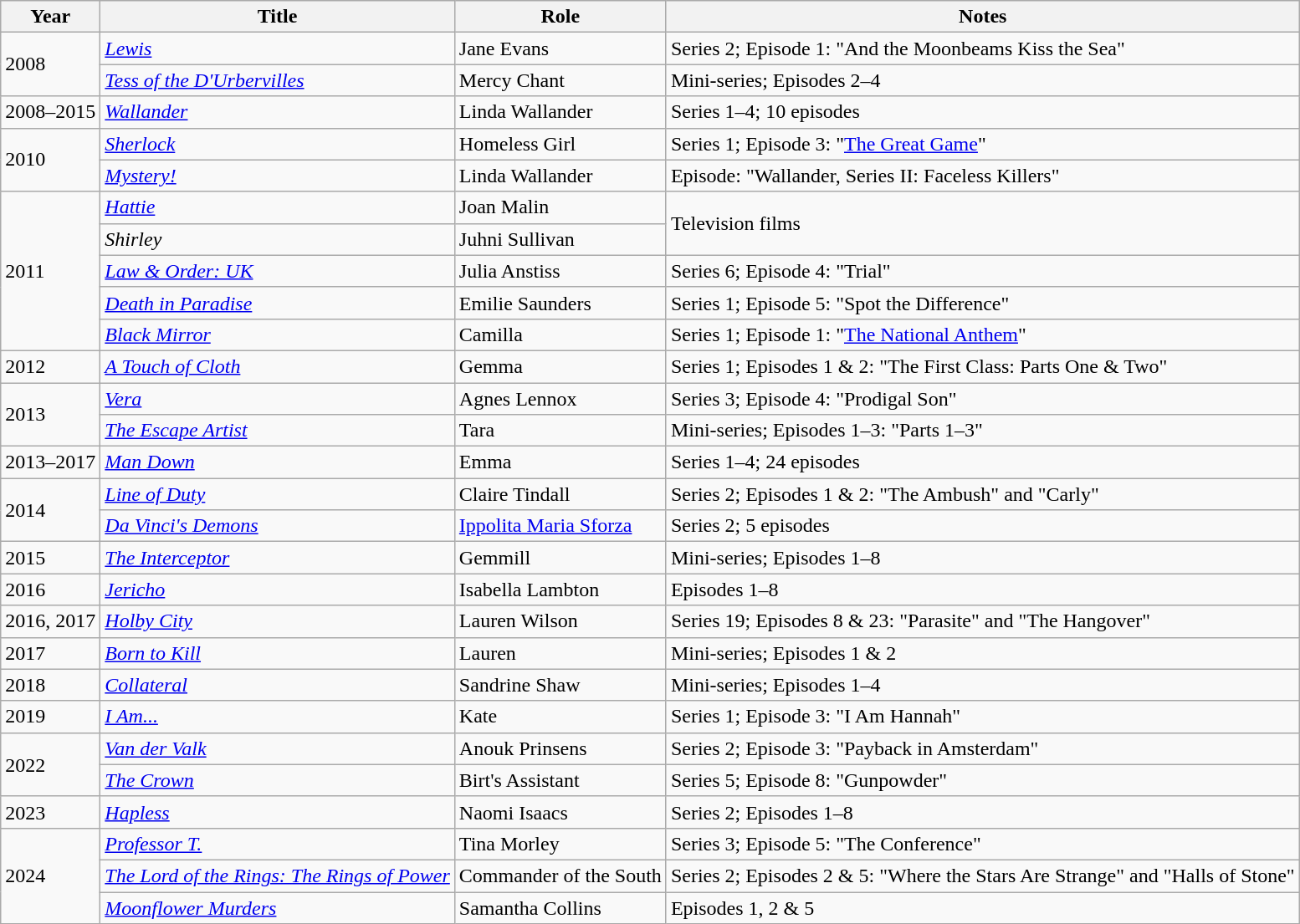<table class="wikitable sortable">
<tr>
<th>Year</th>
<th>Title</th>
<th>Role</th>
<th>Notes</th>
</tr>
<tr>
<td rowspan="2">2008</td>
<td><a href='#'><em>Lewis</em></a></td>
<td>Jane Evans</td>
<td>Series 2; Episode 1: "And the Moonbeams Kiss the Sea"</td>
</tr>
<tr>
<td><a href='#'><em>Tess of the D'Urbervilles</em></a></td>
<td>Mercy Chant</td>
<td>Mini-series; Episodes 2–4</td>
</tr>
<tr>
<td>2008–2015</td>
<td><a href='#'><em>Wallander</em></a></td>
<td>Linda Wallander</td>
<td>Series 1–4; 10 episodes</td>
</tr>
<tr>
<td rowspan="2">2010</td>
<td><a href='#'><em>Sherlock</em></a></td>
<td>Homeless Girl</td>
<td>Series 1; Episode 3: "<a href='#'>The Great Game</a>"</td>
</tr>
<tr>
<td><em><a href='#'>Mystery!</a></em></td>
<td>Linda Wallander</td>
<td>Episode: "Wallander, Series II: Faceless Killers"</td>
</tr>
<tr>
<td rowspan="5">2011</td>
<td><a href='#'><em>Hattie</em></a></td>
<td>Joan Malin</td>
<td rowspan="2">Television films</td>
</tr>
<tr>
<td><em>Shirley</em></td>
<td>Juhni Sullivan</td>
</tr>
<tr>
<td><em><a href='#'>Law & Order: UK</a></em></td>
<td>Julia Anstiss</td>
<td>Series 6; Episode 4: "Trial"</td>
</tr>
<tr>
<td><a href='#'><em>Death in Paradise</em></a></td>
<td>Emilie Saunders</td>
<td>Series 1; Episode 5: "Spot the Difference"</td>
</tr>
<tr>
<td><em><a href='#'>Black Mirror</a></em></td>
<td>Camilla</td>
<td>Series 1; Episode 1: "<a href='#'>The National Anthem</a>"</td>
</tr>
<tr>
<td>2012</td>
<td><em><a href='#'>A Touch of Cloth</a></em></td>
<td>Gemma</td>
<td>Series 1; Episodes 1 & 2: "The First Class: Parts One & Two"</td>
</tr>
<tr>
<td rowspan="2">2013</td>
<td><a href='#'><em>Vera</em></a></td>
<td>Agnes Lennox</td>
<td>Series 3; Episode 4: "Prodigal Son"</td>
</tr>
<tr>
<td><a href='#'><em>The Escape Artist</em></a></td>
<td>Tara</td>
<td>Mini-series; Episodes 1–3: "Parts 1–3"</td>
</tr>
<tr>
<td>2013–2017</td>
<td><a href='#'><em>Man Down</em></a></td>
<td>Emma</td>
<td>Series 1–4; 24 episodes</td>
</tr>
<tr>
<td rowspan="2">2014</td>
<td><em><a href='#'>Line of Duty</a></em></td>
<td>Claire Tindall</td>
<td>Series 2; Episodes 1 & 2: "The Ambush" and "Carly"</td>
</tr>
<tr>
<td><em><a href='#'>Da Vinci's Demons</a></em></td>
<td><a href='#'>Ippolita Maria Sforza</a></td>
<td>Series 2; 5 episodes</td>
</tr>
<tr>
<td>2015</td>
<td><em><a href='#'>The Interceptor</a></em></td>
<td>Gemmill</td>
<td>Mini-series; Episodes 1–8</td>
</tr>
<tr>
<td>2016</td>
<td><a href='#'><em>Jericho</em></a></td>
<td>Isabella Lambton</td>
<td>Episodes 1–8</td>
</tr>
<tr>
<td>2016, 2017</td>
<td><em><a href='#'>Holby City</a></em></td>
<td>Lauren Wilson</td>
<td>Series 19; Episodes 8 & 23: "Parasite" and "The Hangover"</td>
</tr>
<tr>
<td>2017</td>
<td><a href='#'><em>Born to Kill</em></a></td>
<td>Lauren</td>
<td>Mini-series; Episodes 1 & 2</td>
</tr>
<tr>
<td>2018</td>
<td><a href='#'><em>Collateral</em></a></td>
<td>Sandrine Shaw</td>
<td>Mini-series; Episodes 1–4</td>
</tr>
<tr>
<td>2019</td>
<td><a href='#'><em>I Am...</em></a></td>
<td>Kate</td>
<td>Series 1; Episode 3: "I Am Hannah"</td>
</tr>
<tr>
<td rowspan="2">2022</td>
<td><a href='#'><em>Van der Valk</em></a></td>
<td>Anouk Prinsens</td>
<td>Series 2; Episode 3: "Payback in Amsterdam"</td>
</tr>
<tr>
<td><a href='#'><em>The Crown</em></a></td>
<td>Birt's Assistant</td>
<td>Series 5; Episode 8: "Gunpowder"</td>
</tr>
<tr>
<td>2023</td>
<td><em><a href='#'>Hapless</a></em></td>
<td>Naomi Isaacs</td>
<td>Series 2; Episodes 1–8</td>
</tr>
<tr>
<td rowspan="3">2024</td>
<td><em><a href='#'>Professor T.</a></em></td>
<td>Tina Morley</td>
<td>Series 3; Episode 5: "The Conference"</td>
</tr>
<tr>
<td><em><a href='#'>The Lord of the Rings: The Rings of Power</a></em></td>
<td>Commander of the South</td>
<td>Series 2; Episodes 2 & 5: "Where the Stars Are Strange" and "Halls of Stone"</td>
</tr>
<tr>
<td><em><a href='#'>Moonflower Murders</a></em></td>
<td>Samantha Collins</td>
<td>Episodes 1, 2 & 5</td>
</tr>
</table>
